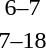<table style="text-align:center">
<tr>
<th width=200></th>
<th width=100></th>
<th width=200></th>
</tr>
<tr>
<td align=right></td>
<td>6–7</td>
<td align=left><strong></strong></td>
</tr>
<tr>
<td align=right></td>
<td>7–18</td>
<td align=left><strong></strong></td>
</tr>
</table>
